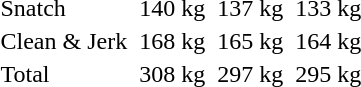<table>
<tr>
<td>Snatch</td>
<td></td>
<td>140 kg</td>
<td></td>
<td>137 kg</td>
<td></td>
<td>133 kg</td>
</tr>
<tr>
<td>Clean & Jerk</td>
<td></td>
<td>168 kg</td>
<td></td>
<td>165 kg</td>
<td></td>
<td>164 kg</td>
</tr>
<tr>
<td>Total</td>
<td></td>
<td>308 kg</td>
<td></td>
<td>297 kg</td>
<td></td>
<td>295 kg</td>
</tr>
</table>
